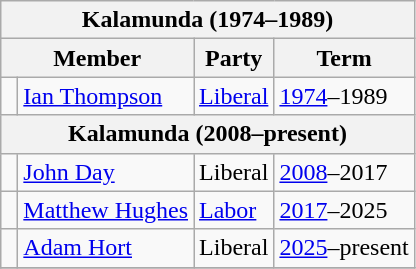<table class="wikitable">
<tr>
<th colspan="4">Kalamunda (1974–1989)</th>
</tr>
<tr>
<th colspan="2">Member</th>
<th>Party</th>
<th>Term</th>
</tr>
<tr>
<td> </td>
<td><a href='#'>Ian Thompson</a></td>
<td><a href='#'>Liberal</a></td>
<td><a href='#'>1974</a>–1989</td>
</tr>
<tr>
<th colspan="4">Kalamunda (2008–present)</th>
</tr>
<tr>
<td> </td>
<td><a href='#'>John Day</a></td>
<td>Liberal</td>
<td><a href='#'>2008</a>–2017</td>
</tr>
<tr>
<td> </td>
<td><a href='#'>Matthew Hughes</a></td>
<td><a href='#'>Labor</a></td>
<td><a href='#'>2017</a>–2025</td>
</tr>
<tr>
<td> </td>
<td><a href='#'>Adam Hort</a></td>
<td>Liberal</td>
<td><a href='#'>2025</a>–present</td>
</tr>
<tr>
</tr>
</table>
